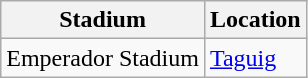<table class="wikitable sortable" style="float:left; margin-right:1em">
<tr>
<th>Stadium</th>
<th>Location</th>
</tr>
<tr>
<td>Emperador Stadium</td>
<td><a href='#'>Taguig</a></td>
</tr>
</table>
